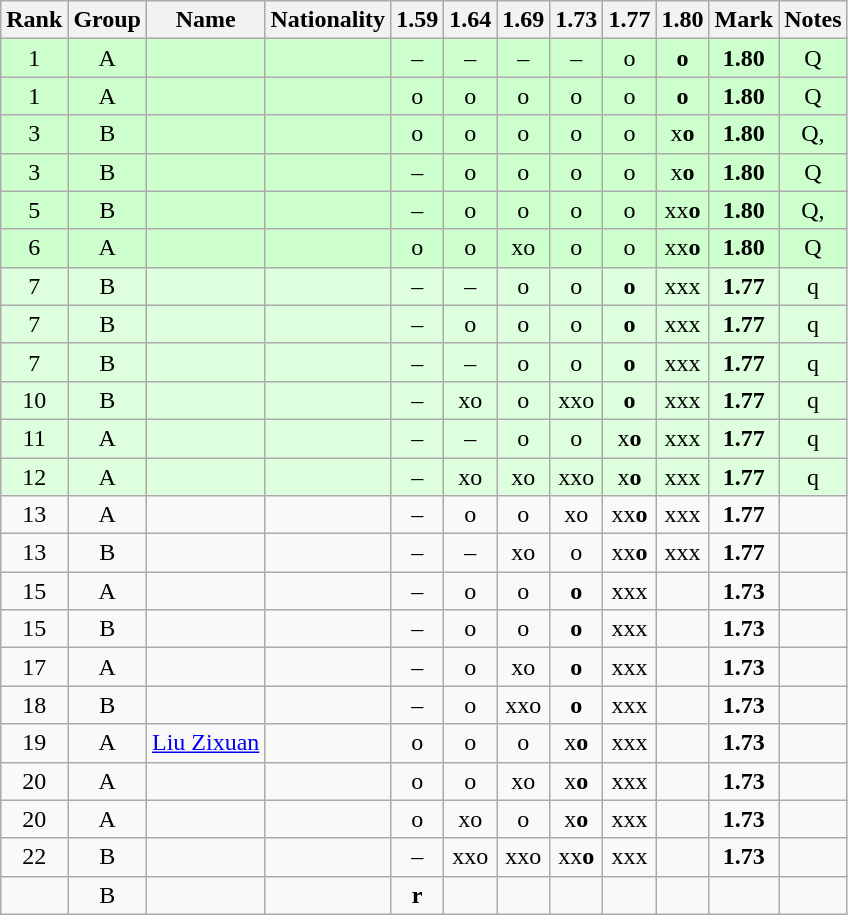<table class="wikitable sortable" style="text-align:center">
<tr>
<th>Rank</th>
<th>Group</th>
<th>Name</th>
<th>Nationality</th>
<th>1.59</th>
<th>1.64</th>
<th>1.69</th>
<th>1.73</th>
<th>1.77</th>
<th>1.80</th>
<th>Mark</th>
<th>Notes</th>
</tr>
<tr bgcolor=ccffcc>
<td>1</td>
<td>A</td>
<td align=left></td>
<td align=left></td>
<td>–</td>
<td>–</td>
<td>–</td>
<td>–</td>
<td>o</td>
<td><strong>o</strong></td>
<td><strong>1.80</strong></td>
<td>Q</td>
</tr>
<tr bgcolor=ccffcc>
<td>1</td>
<td>A</td>
<td align=left></td>
<td align=left></td>
<td>o</td>
<td>o</td>
<td>o</td>
<td>o</td>
<td>o</td>
<td><strong>o</strong></td>
<td><strong>1.80</strong></td>
<td>Q</td>
</tr>
<tr bgcolor=ccffcc>
<td>3</td>
<td>B</td>
<td align=left></td>
<td align=left></td>
<td>o</td>
<td>o</td>
<td>o</td>
<td>o</td>
<td>o</td>
<td>x<strong>o</strong></td>
<td><strong>1.80</strong></td>
<td>Q, </td>
</tr>
<tr bgcolor=ccffcc>
<td>3</td>
<td>B</td>
<td align=left></td>
<td align=left></td>
<td>–</td>
<td>o</td>
<td>o</td>
<td>o</td>
<td>o</td>
<td>x<strong>o</strong></td>
<td><strong>1.80</strong></td>
<td>Q</td>
</tr>
<tr bgcolor=ccffcc>
<td>5</td>
<td>B</td>
<td align=left></td>
<td align=left></td>
<td>–</td>
<td>o</td>
<td>o</td>
<td>o</td>
<td>o</td>
<td>xx<strong>o</strong></td>
<td><strong>1.80</strong></td>
<td>Q, </td>
</tr>
<tr bgcolor=ccffcc>
<td>6</td>
<td>A</td>
<td align=left></td>
<td align=left></td>
<td>o</td>
<td>o</td>
<td>xo</td>
<td>o</td>
<td>o</td>
<td>xx<strong>o</strong></td>
<td><strong>1.80</strong></td>
<td>Q</td>
</tr>
<tr bgcolor=ddffdd>
<td>7</td>
<td>B</td>
<td align=left></td>
<td align=left></td>
<td>–</td>
<td>–</td>
<td>o</td>
<td>o</td>
<td><strong>o</strong></td>
<td>xxx</td>
<td><strong>1.77</strong></td>
<td>q</td>
</tr>
<tr bgcolor=ddffdd>
<td>7</td>
<td>B</td>
<td align=left></td>
<td align=left></td>
<td>–</td>
<td>o</td>
<td>o</td>
<td>o</td>
<td><strong>o</strong></td>
<td>xxx</td>
<td><strong>1.77</strong></td>
<td>q</td>
</tr>
<tr bgcolor=ddffdd>
<td>7</td>
<td>B</td>
<td align=left></td>
<td align=left></td>
<td>–</td>
<td>–</td>
<td>o</td>
<td>o</td>
<td><strong>o</strong></td>
<td>xxx</td>
<td><strong>1.77</strong></td>
<td>q</td>
</tr>
<tr bgcolor=ddffdd>
<td>10</td>
<td>B</td>
<td align=left></td>
<td align=left></td>
<td>–</td>
<td>xo</td>
<td>o</td>
<td>xxo</td>
<td><strong>o</strong></td>
<td>xxx</td>
<td><strong>1.77</strong></td>
<td>q</td>
</tr>
<tr bgcolor=ddffdd>
<td>11</td>
<td>A</td>
<td align=left></td>
<td align=left></td>
<td>–</td>
<td>–</td>
<td>o</td>
<td>o</td>
<td>x<strong>o</strong></td>
<td>xxx</td>
<td><strong>1.77</strong></td>
<td>q</td>
</tr>
<tr bgcolor=ddffdd>
<td>12</td>
<td>A</td>
<td align=left></td>
<td align=left></td>
<td>–</td>
<td>xo</td>
<td>xo</td>
<td>xxo</td>
<td>x<strong>o</strong></td>
<td>xxx</td>
<td><strong>1.77</strong></td>
<td>q</td>
</tr>
<tr>
<td>13</td>
<td>A</td>
<td align=left></td>
<td align=left></td>
<td>–</td>
<td>o</td>
<td>o</td>
<td>xo</td>
<td>xx<strong>o</strong></td>
<td>xxx</td>
<td><strong>1.77</strong></td>
<td></td>
</tr>
<tr>
<td>13</td>
<td>B</td>
<td align=left></td>
<td align=left></td>
<td>–</td>
<td>–</td>
<td>xo</td>
<td>o</td>
<td>xx<strong>o</strong></td>
<td>xxx</td>
<td><strong>1.77</strong></td>
<td></td>
</tr>
<tr>
<td>15</td>
<td>A</td>
<td align=left></td>
<td align=left></td>
<td>–</td>
<td>o</td>
<td>o</td>
<td><strong>o</strong></td>
<td>xxx</td>
<td></td>
<td><strong>1.73</strong></td>
<td></td>
</tr>
<tr>
<td>15</td>
<td>B</td>
<td align=left></td>
<td align=left></td>
<td>–</td>
<td>o</td>
<td>o</td>
<td><strong>o</strong></td>
<td>xxx</td>
<td></td>
<td><strong>1.73</strong></td>
<td></td>
</tr>
<tr>
<td>17</td>
<td>A</td>
<td align=left></td>
<td align=left></td>
<td>–</td>
<td>o</td>
<td>xo</td>
<td><strong>o</strong></td>
<td>xxx</td>
<td></td>
<td><strong>1.73</strong></td>
<td></td>
</tr>
<tr>
<td>18</td>
<td>B</td>
<td align=left></td>
<td align=left></td>
<td>–</td>
<td>o</td>
<td>xxo</td>
<td><strong>o</strong></td>
<td>xxx</td>
<td></td>
<td><strong>1.73</strong></td>
<td></td>
</tr>
<tr>
<td>19</td>
<td>A</td>
<td align=left><a href='#'>Liu Zixuan</a></td>
<td align=left></td>
<td>o</td>
<td>o</td>
<td>o</td>
<td>x<strong>o</strong></td>
<td>xxx</td>
<td></td>
<td><strong>1.73</strong></td>
<td></td>
</tr>
<tr>
<td>20</td>
<td>A</td>
<td align=left></td>
<td align=left></td>
<td>o</td>
<td>o</td>
<td>xo</td>
<td>x<strong>o</strong></td>
<td>xxx</td>
<td></td>
<td><strong>1.73</strong></td>
<td></td>
</tr>
<tr>
<td>20</td>
<td>A</td>
<td align=left></td>
<td align=left></td>
<td>o</td>
<td>xo</td>
<td>o</td>
<td>x<strong>o</strong></td>
<td>xxx</td>
<td></td>
<td><strong>1.73</strong></td>
<td></td>
</tr>
<tr>
<td>22</td>
<td>B</td>
<td align=left></td>
<td align=left></td>
<td>–</td>
<td>xxo</td>
<td>xxo</td>
<td>xx<strong>o</strong></td>
<td>xxx</td>
<td></td>
<td><strong>1.73</strong></td>
<td></td>
</tr>
<tr>
<td></td>
<td>B</td>
<td align=left></td>
<td align=left></td>
<td><strong>r</strong></td>
<td></td>
<td></td>
<td></td>
<td></td>
<td></td>
<td><strong></strong></td>
<td></td>
</tr>
</table>
